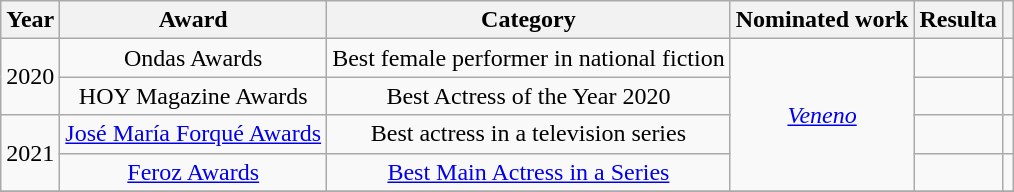<table class="wikitable">
<tr>
<th>Year</th>
<th>Award</th>
<th>Category</th>
<th>Nominated work</th>
<th>Resulta</th>
<th></th>
</tr>
<tr>
<td rowspan="2" align="center">2020</td>
<td align="center">Ondas Awards</td>
<td align="center">Best female performer in national fiction</td>
<td rowspan="4" align="center"><em><a href='#'>Veneno</a></em></td>
<td></td>
<td align="center"></td>
</tr>
<tr>
<td align="center">HOY Magazine Awards</td>
<td align="center">Best Actress of the Year 2020</td>
<td></td>
<td align="center"></td>
</tr>
<tr>
<td rowspan="2" align="center">2021</td>
<td align="center"><a href='#'>José María Forqué Awards</a></td>
<td align="center">Best actress in a television series</td>
<td></td>
<td align="center"></td>
</tr>
<tr>
<td align="center"><a href='#'>Feroz Awards</a></td>
<td align="center"><a href='#'>Best Main Actress in a Series</a></td>
<td></td>
<td align="center"></td>
</tr>
<tr>
</tr>
</table>
